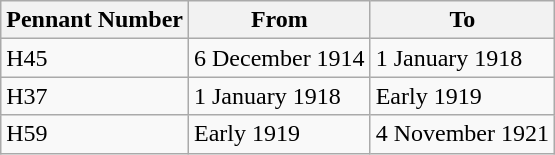<table class="wikitable" style="text-align:left">
<tr>
<th>Pennant Number</th>
<th>From</th>
<th>To</th>
</tr>
<tr>
<td>H45</td>
<td>6 December 1914</td>
<td>1 January 1918</td>
</tr>
<tr>
<td>H37</td>
<td>1 January 1918</td>
<td>Early 1919</td>
</tr>
<tr>
<td>H59</td>
<td>Early 1919</td>
<td>4 November 1921</td>
</tr>
</table>
